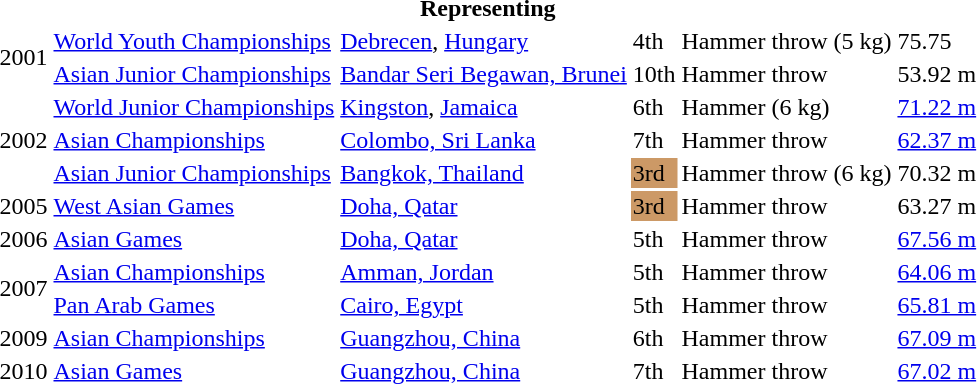<table>
<tr>
<th colspan="6">Representing </th>
</tr>
<tr>
<td rowspan=2>2001</td>
<td><a href='#'>World Youth Championships</a></td>
<td><a href='#'>Debrecen</a>, <a href='#'>Hungary</a></td>
<td>4th</td>
<td>Hammer throw (5 kg)</td>
<td>75.75</td>
</tr>
<tr>
<td><a href='#'>Asian Junior Championships</a></td>
<td><a href='#'>Bandar Seri Begawan, Brunei</a></td>
<td>10th</td>
<td>Hammer throw</td>
<td>53.92 m</td>
</tr>
<tr>
<td rowspan=3>2002</td>
<td><a href='#'>World Junior Championships</a></td>
<td><a href='#'>Kingston</a>, <a href='#'>Jamaica</a></td>
<td>6th</td>
<td>Hammer (6 kg)</td>
<td><a href='#'>71.22 m</a></td>
</tr>
<tr>
<td><a href='#'>Asian Championships</a></td>
<td><a href='#'>Colombo, Sri Lanka</a></td>
<td>7th</td>
<td>Hammer throw</td>
<td><a href='#'>62.37 m</a></td>
</tr>
<tr>
<td><a href='#'>Asian Junior Championships</a></td>
<td><a href='#'>Bangkok, Thailand</a></td>
<td bgcolor=cc9966>3rd</td>
<td>Hammer throw (6 kg)</td>
<td>70.32 m</td>
</tr>
<tr>
<td>2005</td>
<td><a href='#'>West Asian Games</a></td>
<td><a href='#'>Doha, Qatar</a></td>
<td bgcolor=cc9966>3rd</td>
<td>Hammer throw</td>
<td>63.27 m</td>
</tr>
<tr>
<td>2006</td>
<td><a href='#'>Asian Games</a></td>
<td><a href='#'>Doha, Qatar</a></td>
<td>5th</td>
<td>Hammer throw</td>
<td><a href='#'>67.56 m</a></td>
</tr>
<tr>
<td rowspan=2>2007</td>
<td><a href='#'>Asian Championships</a></td>
<td><a href='#'>Amman, Jordan</a></td>
<td>5th</td>
<td>Hammer throw</td>
<td><a href='#'>64.06 m</a></td>
</tr>
<tr>
<td><a href='#'>Pan Arab Games</a></td>
<td><a href='#'>Cairo, Egypt</a></td>
<td>5th</td>
<td>Hammer throw</td>
<td><a href='#'>65.81 m</a></td>
</tr>
<tr>
<td>2009</td>
<td><a href='#'>Asian Championships</a></td>
<td><a href='#'>Guangzhou, China</a></td>
<td>6th</td>
<td>Hammer throw</td>
<td><a href='#'>67.09 m</a></td>
</tr>
<tr>
<td>2010</td>
<td><a href='#'>Asian Games</a></td>
<td><a href='#'>Guangzhou, China</a></td>
<td>7th</td>
<td>Hammer throw</td>
<td><a href='#'>67.02 m</a></td>
</tr>
</table>
